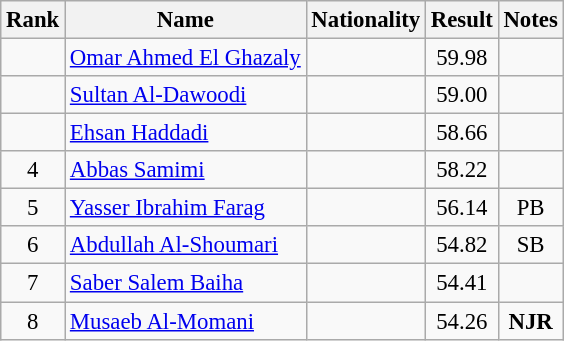<table class="wikitable sortable" style="text-align:center;font-size:95%">
<tr>
<th>Rank</th>
<th>Name</th>
<th>Nationality</th>
<th>Result</th>
<th>Notes</th>
</tr>
<tr>
<td></td>
<td align=left><a href='#'>Omar Ahmed El Ghazaly</a></td>
<td align=left></td>
<td>59.98</td>
<td></td>
</tr>
<tr>
<td></td>
<td align=left><a href='#'>Sultan Al-Dawoodi</a></td>
<td align=left></td>
<td>59.00</td>
<td></td>
</tr>
<tr>
<td></td>
<td align=left><a href='#'>Ehsan Haddadi</a></td>
<td align=left></td>
<td>58.66</td>
<td></td>
</tr>
<tr>
<td>4</td>
<td align=left><a href='#'>Abbas Samimi</a></td>
<td align=left></td>
<td>58.22</td>
<td></td>
</tr>
<tr>
<td>5</td>
<td align=left><a href='#'>Yasser Ibrahim Farag</a></td>
<td align=left></td>
<td>56.14</td>
<td>PB</td>
</tr>
<tr>
<td>6</td>
<td align=left><a href='#'>Abdullah Al-Shoumari</a></td>
<td align=left></td>
<td>54.82</td>
<td>SB</td>
</tr>
<tr>
<td>7</td>
<td align=left><a href='#'>Saber Salem Baiha</a></td>
<td align=left></td>
<td>54.41</td>
<td></td>
</tr>
<tr>
<td>8</td>
<td align=left><a href='#'>Musaeb Al-Momani</a></td>
<td align=left></td>
<td>54.26</td>
<td><strong>NJR</strong></td>
</tr>
</table>
